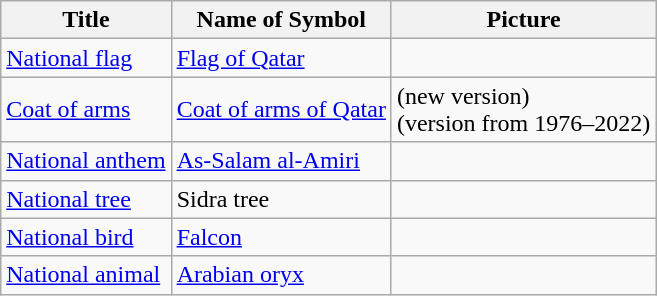<table class="wikitable">
<tr>
<th>Title</th>
<th>Name of Symbol</th>
<th>Picture</th>
</tr>
<tr>
<td><a href='#'>National flag</a></td>
<td><a href='#'>Flag of Qatar</a></td>
<td></td>
</tr>
<tr>
<td><a href='#'>Coat of arms</a></td>
<td><a href='#'>Coat of arms of Qatar</a></td>
<td>(new version)<br> (version from 1976–2022)</td>
</tr>
<tr>
<td><a href='#'>National anthem</a></td>
<td><a href='#'>As-Salam al-Amiri</a></td>
<td></td>
</tr>
<tr>
<td><a href='#'>National tree</a></td>
<td>Sidra tree</td>
<td></td>
</tr>
<tr>
<td><a href='#'>National bird</a></td>
<td><a href='#'>Falcon</a></td>
<td></td>
</tr>
<tr>
<td><a href='#'>National animal</a></td>
<td><a href='#'>Arabian oryx</a></td>
<td></td>
</tr>
</table>
